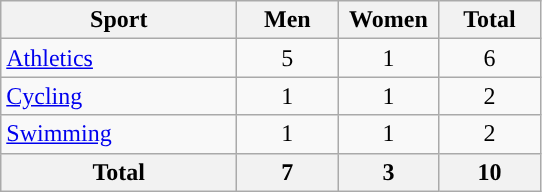<table class="wikitable sortable" style="text-align:center;">
<tr>
<th width=150>Sport</th>
<th width=60>Men</th>
<th width=60>Women</th>
<th width=60>Total</th>
</tr>
<tr>
<td align=left><a href='#'>Athletics</a></td>
<td>5</td>
<td>1</td>
<td>6</td>
</tr>
<tr>
<td align=left><a href='#'>Cycling</a></td>
<td>1</td>
<td>1</td>
<td>2</td>
</tr>
<tr>
<td align=left><a href='#'>Swimming</a></td>
<td>1</td>
<td>1</td>
<td>2</td>
</tr>
<tr>
<th>Total</th>
<th>7</th>
<th>3</th>
<th>10</th>
</tr>
</table>
